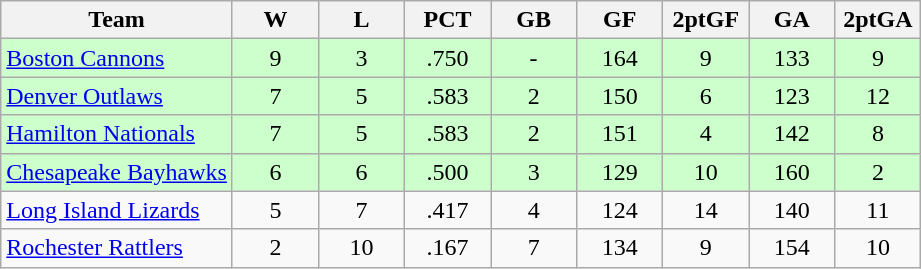<table class="wikitable">
<tr>
<th>Team</th>
<th width=50px>W</th>
<th width=50px>L</th>
<th width=50px>PCT</th>
<th width=50px>GB</th>
<th width=50px>GF</th>
<th width=50px>2ptGF</th>
<th width=50px>GA</th>
<th width=50px>2ptGA</th>
</tr>
<tr align="center"  bgcolor="#ccffcc">
<td align="left"><a href='#'>Boston Cannons</a></td>
<td>9</td>
<td>3</td>
<td>.750</td>
<td>-</td>
<td>164</td>
<td>9</td>
<td>133</td>
<td>9</td>
</tr>
<tr align="center" bgcolor="#ccffcc">
<td align="left"><a href='#'>Denver Outlaws</a></td>
<td>7</td>
<td>5</td>
<td>.583</td>
<td>2</td>
<td>150</td>
<td>6</td>
<td>123</td>
<td>12</td>
</tr>
<tr align="center" bgcolor="#ccffcc">
<td align="left"><a href='#'>Hamilton Nationals</a></td>
<td>7</td>
<td>5</td>
<td>.583</td>
<td>2</td>
<td>151</td>
<td>4</td>
<td>142</td>
<td>8</td>
</tr>
<tr align="center" bgcolor="#ccffcc">
<td align="left"><a href='#'>Chesapeake Bayhawks</a></td>
<td>6</td>
<td>6</td>
<td>.500</td>
<td>3</td>
<td>129</td>
<td>10</td>
<td>160</td>
<td>2</td>
</tr>
<tr align="center">
<td align="left"><a href='#'>Long Island Lizards</a></td>
<td>5</td>
<td>7</td>
<td>.417</td>
<td>4</td>
<td>124</td>
<td>14</td>
<td>140</td>
<td>11</td>
</tr>
<tr align="center">
<td align="left"><a href='#'>Rochester Rattlers</a></td>
<td>2</td>
<td>10</td>
<td>.167</td>
<td>7</td>
<td>134</td>
<td>9</td>
<td>154</td>
<td>10</td>
</tr>
</table>
